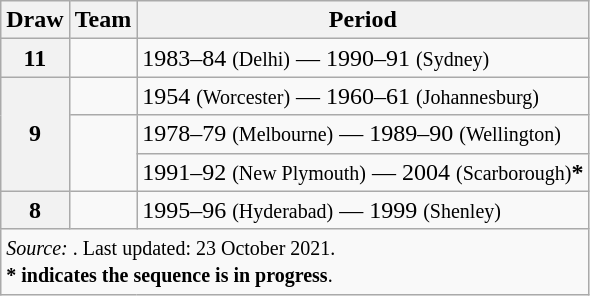<table class="wikitable">
<tr>
<th>Draw</th>
<th>Team</th>
<th>Period</th>
</tr>
<tr>
<th>11</th>
<td></td>
<td>1983–84 <small>(Delhi)</small> — 1990–91 <small>(Sydney)</small></td>
</tr>
<tr>
<th rowspan=3>9</th>
<td></td>
<td>1954 <small>(Worcester)</small> — 1960–61 <small>(Johannesburg)</small></td>
</tr>
<tr>
<td rowspan=2></td>
<td>1978–79 <small>(Melbourne)</small> — 1989–90 <small>(Wellington)</small></td>
</tr>
<tr>
<td>1991–92 <small>(New Plymouth)</small> — 2004 <small>(Scarborough)</small><strong>*</strong></td>
</tr>
<tr>
<th>8</th>
<td></td>
<td>1995–96 <small>(Hyderabad)</small> — 1999 <small>(Shenley)</small></td>
</tr>
<tr>
<td colspan=4><small><em>Source: </em>. Last updated: 23 October 2021. <br><strong>* indicates the sequence is in progress</strong>.</small></td>
</tr>
</table>
